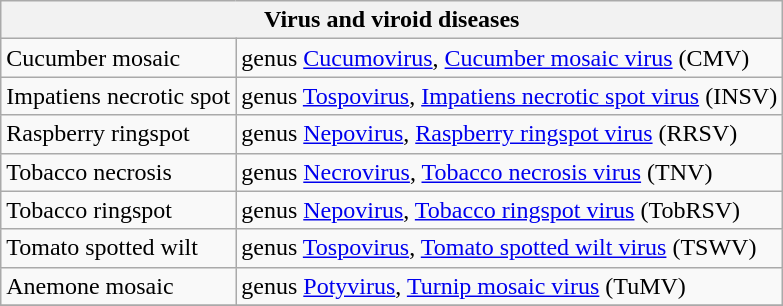<table class="wikitable" style="clear:left">
<tr>
<th colspan=2><strong>Virus and viroid diseases</strong><br></th>
</tr>
<tr>
<td>Cucumber mosaic</td>
<td>genus <a href='#'>Cucumovirus</a>, <a href='#'>Cucumber mosaic virus</a> (CMV)</td>
</tr>
<tr>
<td>Impatiens necrotic spot</td>
<td>genus <a href='#'>Tospovirus</a>, <a href='#'>Impatiens necrotic spot virus</a> (INSV)</td>
</tr>
<tr>
<td>Raspberry ringspot</td>
<td>genus <a href='#'>Nepovirus</a>, <a href='#'>Raspberry ringspot virus</a> (RRSV)</td>
</tr>
<tr>
<td>Tobacco necrosis</td>
<td>genus <a href='#'>Necrovirus</a>, <a href='#'>Tobacco necrosis virus</a> (TNV)</td>
</tr>
<tr>
<td>Tobacco ringspot</td>
<td>genus <a href='#'>Nepovirus</a>, <a href='#'>Tobacco ringspot virus</a> (TobRSV)</td>
</tr>
<tr>
<td>Tomato spotted wilt</td>
<td>genus <a href='#'>Tospovirus</a>, <a href='#'>Tomato spotted wilt virus</a> (TSWV)</td>
</tr>
<tr>
<td>Anemone mosaic</td>
<td>genus <a href='#'>Potyvirus</a>, <a href='#'>Turnip mosaic virus</a> (TuMV)</td>
</tr>
<tr>
</tr>
</table>
